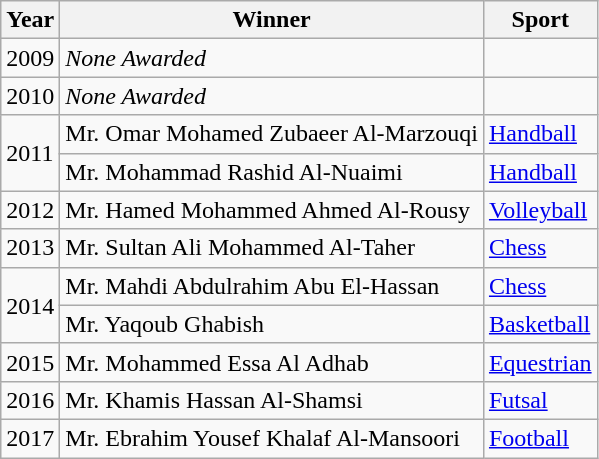<table class="wikitable">
<tr>
<th>Year</th>
<th>Winner</th>
<th>Sport</th>
</tr>
<tr>
<td>2009</td>
<td><em>None Awarded</em></td>
<td></td>
</tr>
<tr>
<td>2010</td>
<td><em>None Awarded</em></td>
<td></td>
</tr>
<tr>
<td rowspan=2>2011</td>
<td>Mr. Omar Mohamed Zubaeer Al-Marzouqi</td>
<td><a href='#'>Handball</a></td>
</tr>
<tr>
<td>Mr. Mohammad Rashid Al-Nuaimi</td>
<td><a href='#'>Handball</a></td>
</tr>
<tr>
<td>2012</td>
<td>Mr. Hamed Mohammed Ahmed Al-Rousy</td>
<td><a href='#'>Volleyball</a></td>
</tr>
<tr>
<td>2013</td>
<td>Mr. Sultan Ali Mohammed Al-Taher</td>
<td><a href='#'>Chess</a></td>
</tr>
<tr>
<td rowspan=2>2014</td>
<td>Mr. Mahdi Abdulrahim Abu El-Hassan</td>
<td><a href='#'>Chess</a></td>
</tr>
<tr>
<td>Mr. Yaqoub Ghabish</td>
<td><a href='#'>Basketball</a></td>
</tr>
<tr>
<td>2015</td>
<td>Mr. Mohammed Essa Al Adhab</td>
<td><a href='#'>Equestrian</a></td>
</tr>
<tr>
<td>2016</td>
<td>Mr. Khamis Hassan Al-Shamsi</td>
<td><a href='#'>Futsal</a></td>
</tr>
<tr>
<td>2017</td>
<td>Mr. Ebrahim Yousef Khalaf Al-Mansoori</td>
<td><a href='#'>Football</a></td>
</tr>
</table>
